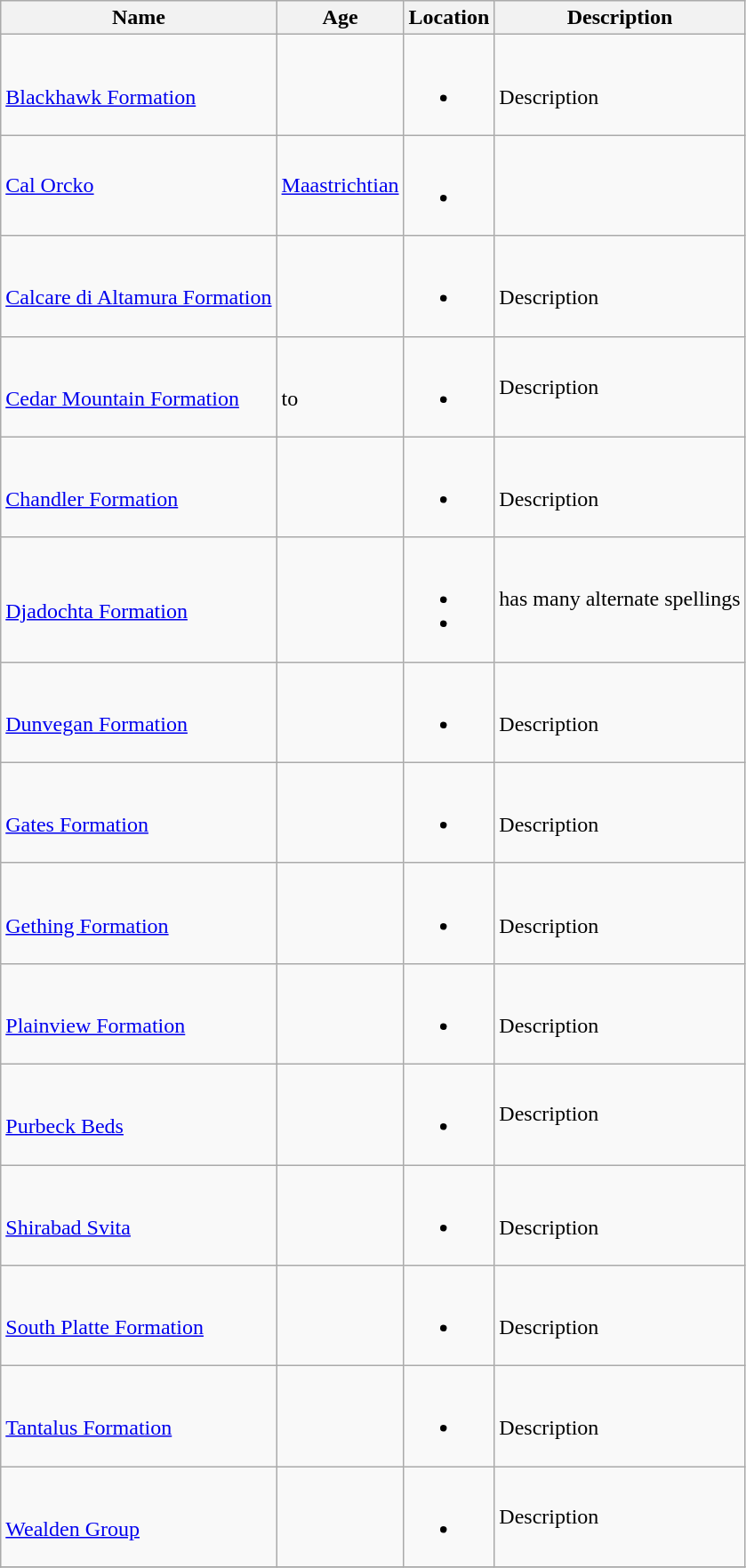<table class="wikitable sortable">
<tr>
<th>Name</th>
<th>Age</th>
<th>Location</th>
<th>Description</th>
</tr>
<tr>
<td><br><a href='#'>Blackhawk Formation</a></td>
<td></td>
<td><br><ul><li></li></ul></td>
<td><br>Description</td>
</tr>
<tr>
<td><a href='#'>Cal Orcko</a></td>
<td><a href='#'>Maastrichtian</a></td>
<td><br><ul><li></li></ul></td>
<td></td>
</tr>
<tr>
<td><br><a href='#'>Calcare di Altamura Formation</a></td>
<td></td>
<td><br><ul><li></li></ul></td>
<td><br>Description</td>
</tr>
<tr>
<td><br><a href='#'>Cedar Mountain Formation</a></td>
<td><br> to </td>
<td><br><ul><li></li></ul></td>
<td>Description</td>
</tr>
<tr>
<td><br><a href='#'>Chandler Formation</a></td>
<td></td>
<td><br><ul><li></li></ul></td>
<td><br>Description</td>
</tr>
<tr>
<td><br><a href='#'>Djadochta Formation</a></td>
<td><br></td>
<td><br><ul><li></li><li></li></ul></td>
<td>has many alternate spellings</td>
</tr>
<tr>
<td><br><a href='#'>Dunvegan Formation</a></td>
<td></td>
<td><br><ul><li></li></ul></td>
<td><br>Description</td>
</tr>
<tr>
<td><br><a href='#'>Gates Formation</a></td>
<td></td>
<td><br><ul><li></li></ul></td>
<td><br>Description</td>
</tr>
<tr>
<td><br><a href='#'>Gething Formation</a></td>
<td></td>
<td><br><ul><li></li></ul></td>
<td><br>Description</td>
</tr>
<tr>
<td><br><a href='#'>Plainview Formation</a></td>
<td></td>
<td><br><ul><li></li></ul></td>
<td><br>Description</td>
</tr>
<tr>
<td><br><a href='#'>Purbeck Beds</a></td>
<td><br></td>
<td><br><ul><li></li></ul></td>
<td>Description</td>
</tr>
<tr>
<td><br><a href='#'>Shirabad Svita</a></td>
<td></td>
<td><br><ul><li></li></ul></td>
<td><br>Description</td>
</tr>
<tr>
<td><br><a href='#'>South Platte Formation</a></td>
<td></td>
<td><br><ul><li></li></ul></td>
<td><br>Description</td>
</tr>
<tr>
<td><br><a href='#'>Tantalus Formation</a></td>
<td></td>
<td><br><ul><li></li></ul></td>
<td><br>Description</td>
</tr>
<tr>
<td><br><a href='#'>Wealden Group</a></td>
<td></td>
<td><br><ul><li></li></ul></td>
<td>Description</td>
</tr>
<tr>
</tr>
</table>
